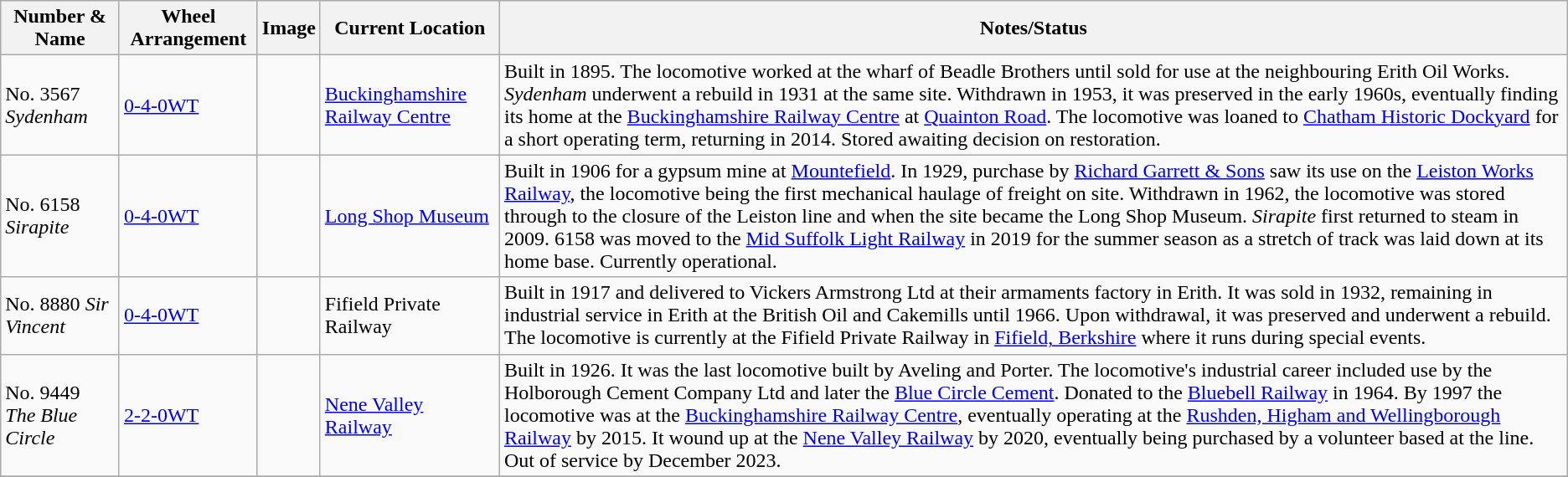<table class="wikitable sortable">
<tr>
<th>Number & Name</th>
<th>Wheel Arrangement</th>
<th class="unsortable">Image</th>
<th>Current Location</th>
<th>Notes/Status</th>
</tr>
<tr>
<td>No. 3567 <em>Sydenham</em></td>
<td><a href='#'>0-4-0</a><a href='#'>WT</a></td>
<td></td>
<td><a href='#'>Buckinghamshire Railway Centre</a></td>
<td>Built in 1895. The locomotive worked at the wharf of Beadle Brothers until sold for use at the neighbouring Erith Oil Works. <em>Sydenham</em> underwent a rebuild in 1931 at the same site. Withdrawn in 1953, it was preserved in the early 1960s, eventually finding its home at the <a href='#'>Buckinghamshire Railway Centre</a> at <a href='#'>Quainton Road</a>. The locomotive was loaned to <a href='#'>Chatham Historic Dockyard</a> for a short operating term, returning in 2014. Stored awaiting decision on restoration.</td>
</tr>
<tr>
<td>No. 6158 <em>Sirapite</em></td>
<td><a href='#'>0-4-0</a><a href='#'>WT</a></td>
<td></td>
<td><a href='#'>Long Shop Museum</a></td>
<td>Built in 1906 for a gypsum mine at <a href='#'>Mountefield</a>. In 1929, purchase by <a href='#'>Richard Garrett & Sons</a> saw its use on the <a href='#'>Leiston Works Railway</a>, the locomotive being the first mechanical haulage of freight on site. Withdrawn in 1962, the locomotive was stored through to the closure of the Leiston line and when the site became the Long Shop Museum. <em>Sirapite</em> first returned to steam in 2009. 6158 was moved to the <a href='#'>Mid Suffolk Light Railway</a> in 2019 for the summer season as a stretch of track was laid down at its home base. Currently operational.</td>
</tr>
<tr>
<td>No. 8880 <em>Sir Vincent</em></td>
<td><a href='#'>0-4-0</a><a href='#'>WT</a></td>
<td></td>
<td>Fifield Private Railway</td>
<td>Built in 1917 and delivered to Vickers Armstrong Ltd at their armaments factory in Erith. It was sold in 1932, remaining in industrial service in Erith at the British Oil and Cakemills until 1966. Upon withdrawal, it was preserved and underwent a rebuild. The locomotive is currently at the Fifield Private Railway in <a href='#'>Fifield, Berkshire</a> where it runs during special events.</td>
</tr>
<tr>
<td>No. 9449 <em>The Blue Circle</em></td>
<td><a href='#'>2-2-0</a><a href='#'>WT</a></td>
<td></td>
<td><a href='#'>Nene Valley Railway</a></td>
<td>Built in 1926. It was the last locomotive built by Aveling and Porter. The locomotive's industrial career included use by the Holborough Cement Company Ltd and later the <a href='#'>Blue Circle Cement</a>. Donated to the <a href='#'>Bluebell Railway</a> in 1964. By 1997 the locomotive was at the <a href='#'>Buckinghamshire Railway Centre</a>, eventually operating at the <a href='#'>Rushden, Higham and Wellingborough Railway</a> by 2015. It wound up at the <a href='#'>Nene Valley Railway</a> by 2020, eventually being purchased by a volunteer based at the line. Out of service by December 2023.</td>
</tr>
<tr>
</tr>
</table>
